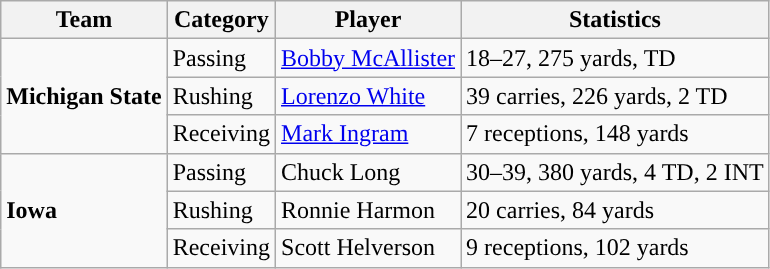<table class="wikitable" style="float: left;">
<tr>
<th>Team</th>
<th>Category</th>
<th>Player</th>
<th>Statistics</th>
</tr>
<tr>
<td rowspan=3><strong>Michigan State</strong></td>
<td>Passing</td>
<td><a href='#'>Bobby McAllister</a></td>
<td>18–27, 275 yards, TD</td>
</tr>
<tr>
<td>Rushing</td>
<td><a href='#'>Lorenzo White</a></td>
<td>39 carries, 226 yards, 2 TD</td>
</tr>
<tr>
<td>Receiving</td>
<td><a href='#'>Mark Ingram</a></td>
<td>7 receptions, 148 yards</td>
</tr>
<tr>
<td rowspan=3><strong>Iowa</strong></td>
<td>Passing</td>
<td>Chuck Long</td>
<td>30–39, 380 yards, 4 TD, 2 INT</td>
</tr>
<tr>
<td>Rushing</td>
<td>Ronnie Harmon</td>
<td>20 carries, 84 yards</td>
</tr>
<tr>
<td>Receiving</td>
<td>Scott Helverson</td>
<td>9 receptions, 102 yards</td>
</tr>
</table>
